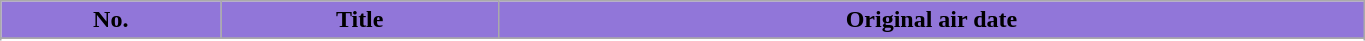<table class="wikitable plainrowheaders" width="72%">
<tr>
<th scope="col" style="background-color: #9176D9;">No.</th>
<th scope="col" style="background-color: #9176D9;">Title</th>
<th scope="col" style="background-color: #9176D9;">Original air date</th>
</tr>
<tr>
</tr>
<tr>
</tr>
<tr>
</tr>
<tr>
</tr>
<tr>
</tr>
<tr>
</tr>
<tr>
</tr>
<tr>
</tr>
<tr>
</tr>
<tr>
</tr>
<tr>
</tr>
<tr>
</tr>
<tr>
</tr>
<tr>
</tr>
<tr>
</tr>
<tr>
</tr>
<tr>
</tr>
</table>
